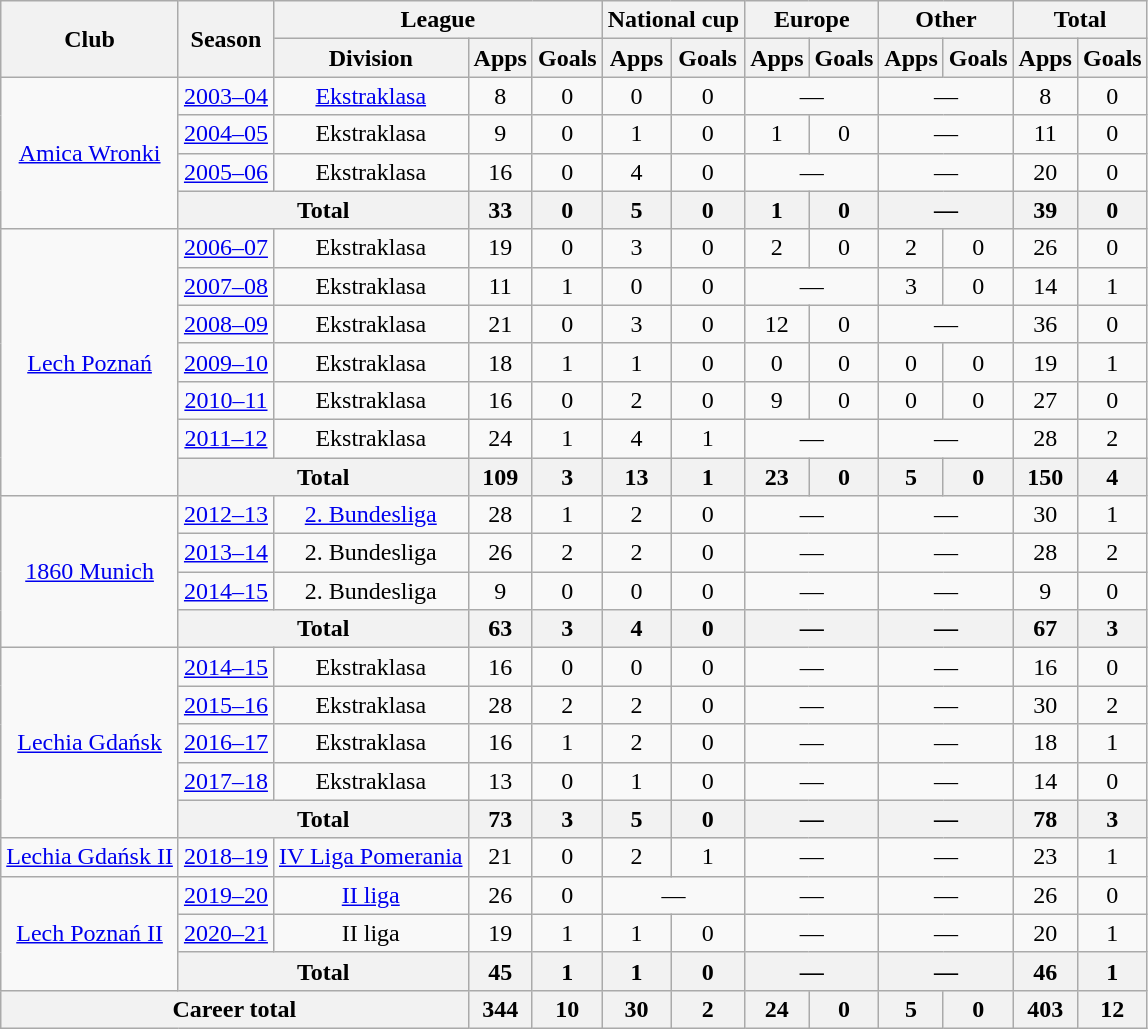<table class=wikitable style="text-align: center">
<tr>
<th rowspan=2>Club</th>
<th rowspan=2>Season</th>
<th colspan=3>League</th>
<th colspan=2>National cup</th>
<th colspan=2>Europe</th>
<th colspan=2>Other</th>
<th colspan=2>Total</th>
</tr>
<tr>
<th>Division</th>
<th>Apps</th>
<th>Goals</th>
<th>Apps</th>
<th>Goals</th>
<th>Apps</th>
<th>Goals</th>
<th>Apps</th>
<th>Goals</th>
<th>Apps</th>
<th>Goals</th>
</tr>
<tr>
<td rowspan=4><a href='#'>Amica Wronki</a></td>
<td><a href='#'>2003–04</a></td>
<td><a href='#'>Ekstraklasa</a></td>
<td>8</td>
<td>0</td>
<td>0</td>
<td>0</td>
<td colspan="2">—</td>
<td colspan="2">—</td>
<td>8</td>
<td>0</td>
</tr>
<tr>
<td><a href='#'>2004–05</a></td>
<td>Ekstraklasa</td>
<td>9</td>
<td>0</td>
<td>1</td>
<td>0</td>
<td>1</td>
<td>0</td>
<td colspan="2">—</td>
<td>11</td>
<td>0</td>
</tr>
<tr>
<td><a href='#'>2005–06</a></td>
<td>Ekstraklasa</td>
<td>16</td>
<td>0</td>
<td>4</td>
<td>0</td>
<td colspan="2">—</td>
<td colspan="2">—</td>
<td>20</td>
<td>0</td>
</tr>
<tr>
<th colspan=2>Total</th>
<th>33</th>
<th>0</th>
<th>5</th>
<th>0</th>
<th>1</th>
<th>0</th>
<th colspan="2">—</th>
<th>39</th>
<th>0</th>
</tr>
<tr>
<td rowspan=7><a href='#'>Lech Poznań</a></td>
<td><a href='#'>2006–07</a></td>
<td>Ekstraklasa</td>
<td>19</td>
<td>0</td>
<td>3</td>
<td>0</td>
<td>2</td>
<td>0</td>
<td>2</td>
<td>0</td>
<td>26</td>
<td>0</td>
</tr>
<tr>
<td><a href='#'>2007–08</a></td>
<td>Ekstraklasa</td>
<td>11</td>
<td>1</td>
<td>0</td>
<td>0</td>
<td colspan="2">—</td>
<td>3</td>
<td>0</td>
<td>14</td>
<td>1</td>
</tr>
<tr>
<td><a href='#'>2008–09</a></td>
<td>Ekstraklasa</td>
<td>21</td>
<td>0</td>
<td>3</td>
<td>0</td>
<td>12</td>
<td>0</td>
<td colspan="2">—</td>
<td>36</td>
<td>0</td>
</tr>
<tr>
<td><a href='#'>2009–10</a></td>
<td>Ekstraklasa</td>
<td>18</td>
<td>1</td>
<td>1</td>
<td>0</td>
<td>0</td>
<td>0</td>
<td>0</td>
<td>0</td>
<td>19</td>
<td>1</td>
</tr>
<tr>
<td><a href='#'>2010–11</a></td>
<td>Ekstraklasa</td>
<td>16</td>
<td>0</td>
<td>2</td>
<td>0</td>
<td>9</td>
<td>0</td>
<td>0</td>
<td>0</td>
<td>27</td>
<td>0</td>
</tr>
<tr>
<td><a href='#'>2011–12</a></td>
<td>Ekstraklasa</td>
<td>24</td>
<td>1</td>
<td>4</td>
<td>1</td>
<td colspan="2">—</td>
<td colspan="2">—</td>
<td>28</td>
<td>2</td>
</tr>
<tr>
<th colspan=2>Total</th>
<th>109</th>
<th>3</th>
<th>13</th>
<th>1</th>
<th>23</th>
<th>0</th>
<th>5</th>
<th>0</th>
<th>150</th>
<th>4</th>
</tr>
<tr>
<td rowspan=4><a href='#'>1860 Munich</a></td>
<td><a href='#'>2012–13</a></td>
<td><a href='#'>2. Bundesliga</a></td>
<td>28</td>
<td>1</td>
<td>2</td>
<td>0</td>
<td colspan="2">—</td>
<td colspan="2">—</td>
<td>30</td>
<td>1</td>
</tr>
<tr>
<td><a href='#'>2013–14</a></td>
<td>2. Bundesliga</td>
<td>26</td>
<td>2</td>
<td>2</td>
<td>0</td>
<td colspan="2">—</td>
<td colspan="2">—</td>
<td>28</td>
<td>2</td>
</tr>
<tr>
<td><a href='#'>2014–15</a></td>
<td>2. Bundesliga</td>
<td>9</td>
<td>0</td>
<td>0</td>
<td>0</td>
<td colspan="2">—</td>
<td colspan="2">—</td>
<td>9</td>
<td>0</td>
</tr>
<tr>
<th colspan=2>Total</th>
<th>63</th>
<th>3</th>
<th>4</th>
<th>0</th>
<th colspan="2">—</th>
<th colspan="2">—</th>
<th>67</th>
<th>3</th>
</tr>
<tr>
<td rowspan=5><a href='#'>Lechia Gdańsk</a></td>
<td><a href='#'>2014–15</a></td>
<td>Ekstraklasa</td>
<td>16</td>
<td>0</td>
<td>0</td>
<td>0</td>
<td colspan="2">—</td>
<td colspan="2">—</td>
<td>16</td>
<td>0</td>
</tr>
<tr>
<td><a href='#'>2015–16</a></td>
<td>Ekstraklasa</td>
<td>28</td>
<td>2</td>
<td>2</td>
<td>0</td>
<td colspan="2">—</td>
<td colspan="2">—</td>
<td>30</td>
<td>2</td>
</tr>
<tr>
<td><a href='#'>2016–17</a></td>
<td>Ekstraklasa</td>
<td>16</td>
<td>1</td>
<td>2</td>
<td>0</td>
<td colspan="2">—</td>
<td colspan="2">—</td>
<td>18</td>
<td>1</td>
</tr>
<tr>
<td><a href='#'>2017–18</a></td>
<td>Ekstraklasa</td>
<td>13</td>
<td>0</td>
<td>1</td>
<td>0</td>
<td colspan="2">—</td>
<td colspan="2">—</td>
<td>14</td>
<td>0</td>
</tr>
<tr>
<th colspan=2>Total</th>
<th>73</th>
<th>3</th>
<th>5</th>
<th>0</th>
<th colspan="2">—</th>
<th colspan="2">—</th>
<th>78</th>
<th>3</th>
</tr>
<tr>
<td><a href='#'>Lechia Gdańsk II</a></td>
<td><a href='#'>2018–19</a></td>
<td><a href='#'>IV Liga Pomerania</a></td>
<td>21</td>
<td>0</td>
<td>2</td>
<td>1</td>
<td colspan="2">—</td>
<td colspan="2">—</td>
<td>23</td>
<td>1</td>
</tr>
<tr>
<td rowspan=3><a href='#'>Lech Poznań II</a></td>
<td><a href='#'>2019–20</a></td>
<td><a href='#'>II liga</a></td>
<td>26</td>
<td>0</td>
<td colspan="2">—</td>
<td colspan="2">—</td>
<td colspan="2">—</td>
<td>26</td>
<td>0</td>
</tr>
<tr>
<td><a href='#'>2020–21</a></td>
<td>II liga</td>
<td>19</td>
<td>1</td>
<td>1</td>
<td>0</td>
<td colspan="2">—</td>
<td colspan="2">—</td>
<td>20</td>
<td>1</td>
</tr>
<tr>
<th colspan=2>Total</th>
<th>45</th>
<th>1</th>
<th>1</th>
<th>0</th>
<th colspan="2">—</th>
<th colspan="2">—</th>
<th>46</th>
<th>1</th>
</tr>
<tr>
<th colspan=3>Career total</th>
<th>344</th>
<th>10</th>
<th>30</th>
<th>2</th>
<th>24</th>
<th>0</th>
<th>5</th>
<th>0</th>
<th>403</th>
<th>12</th>
</tr>
</table>
